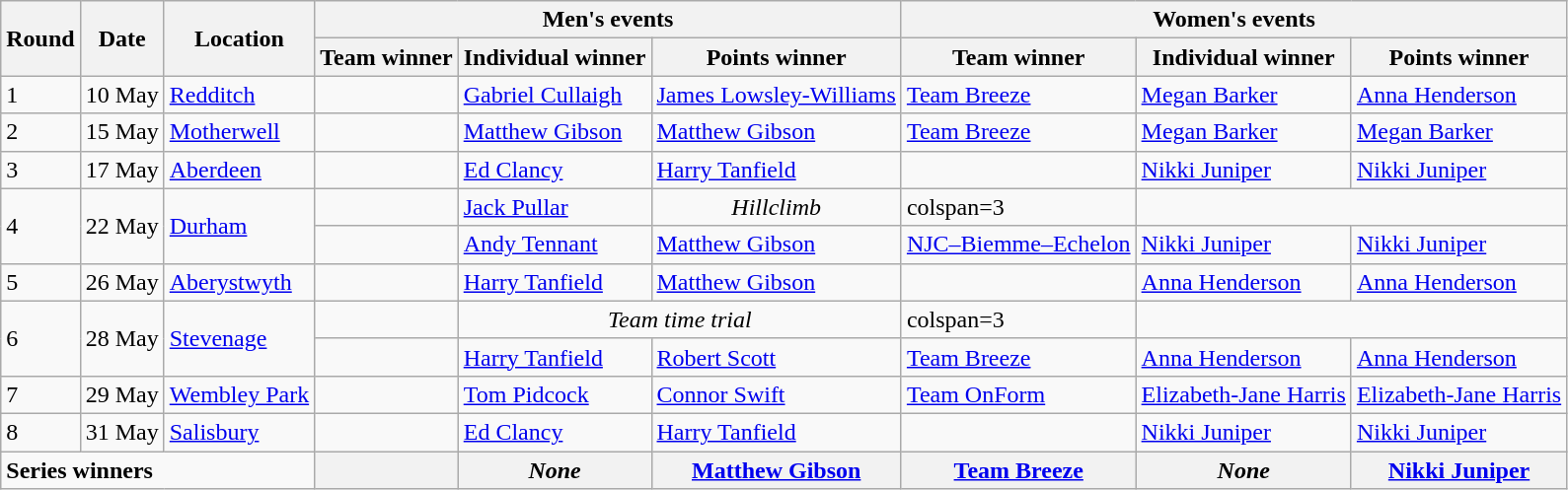<table class=wikitable>
<tr>
<th rowspan=2>Round</th>
<th rowspan=2>Date</th>
<th rowspan=2>Location</th>
<th colspan=3>Men's events</th>
<th colspan=3>Women's events</th>
</tr>
<tr>
<th>Team winner</th>
<th>Individual winner</th>
<th>Points winner</th>
<th>Team winner</th>
<th>Individual winner</th>
<th>Points winner</th>
</tr>
<tr>
<td>1</td>
<td>10 May</td>
<td><a href='#'>Redditch</a></td>
<td></td>
<td><a href='#'>Gabriel Cullaigh</a></td>
<td><a href='#'>James Lowsley-Williams</a></td>
<td><a href='#'>Team Breeze</a></td>
<td><a href='#'>Megan Barker</a></td>
<td><a href='#'>Anna Henderson</a></td>
</tr>
<tr>
<td>2</td>
<td>15 May</td>
<td><a href='#'>Motherwell</a></td>
<td></td>
<td><a href='#'>Matthew Gibson</a></td>
<td><a href='#'>Matthew Gibson</a></td>
<td><a href='#'>Team Breeze</a></td>
<td><a href='#'>Megan Barker</a></td>
<td><a href='#'>Megan Barker</a></td>
</tr>
<tr>
<td>3</td>
<td>17 May</td>
<td><a href='#'>Aberdeen</a></td>
<td></td>
<td><a href='#'>Ed Clancy</a></td>
<td><a href='#'>Harry Tanfield</a></td>
<td></td>
<td><a href='#'>Nikki Juniper</a></td>
<td><a href='#'>Nikki Juniper</a></td>
</tr>
<tr>
<td rowspan="2">4</td>
<td rowspan="2">22 May</td>
<td rowspan="2"><a href='#'>Durham</a></td>
<td></td>
<td><a href='#'>Jack Pullar</a></td>
<td align= center><em>Hillclimb</em></td>
<td>colspan=3 </td>
</tr>
<tr>
<td></td>
<td><a href='#'>Andy Tennant</a></td>
<td><a href='#'>Matthew Gibson</a></td>
<td><a href='#'>NJC–Biemme–Echelon</a></td>
<td><a href='#'>Nikki Juniper</a></td>
<td><a href='#'>Nikki Juniper</a></td>
</tr>
<tr>
<td>5</td>
<td>26 May</td>
<td><a href='#'>Aberystwyth</a></td>
<td></td>
<td><a href='#'>Harry Tanfield</a></td>
<td><a href='#'>Matthew Gibson</a></td>
<td></td>
<td><a href='#'>Anna Henderson</a></td>
<td><a href='#'>Anna Henderson</a></td>
</tr>
<tr>
<td rowspan="2">6</td>
<td rowspan="2">28 May</td>
<td rowspan="2"><a href='#'>Stevenage</a></td>
<td></td>
<td colspan ="2" align =center><em>Team time trial</em></td>
<td>colspan=3 </td>
</tr>
<tr>
<td></td>
<td><a href='#'>Harry Tanfield</a></td>
<td><a href='#'>Robert Scott</a></td>
<td><a href='#'>Team Breeze</a></td>
<td><a href='#'>Anna Henderson</a></td>
<td><a href='#'>Anna Henderson</a></td>
</tr>
<tr>
<td>7</td>
<td>29 May</td>
<td><a href='#'>Wembley Park</a></td>
<td></td>
<td><a href='#'>Tom Pidcock</a></td>
<td><a href='#'>Connor Swift</a></td>
<td><a href='#'>Team OnForm</a></td>
<td><a href='#'>Elizabeth-Jane Harris</a></td>
<td><a href='#'>Elizabeth-Jane Harris</a></td>
</tr>
<tr>
<td>8</td>
<td>31 May</td>
<td><a href='#'>Salisbury</a></td>
<td></td>
<td><a href='#'>Ed Clancy</a></td>
<td><a href='#'>Harry Tanfield</a></td>
<td></td>
<td><a href='#'>Nikki Juniper</a></td>
<td><a href='#'>Nikki Juniper</a></td>
</tr>
<tr>
<td colspan="3"><strong>Series winners</strong></td>
<th></th>
<th><em>None</em></th>
<th><a href='#'>Matthew Gibson</a></th>
<th><a href='#'>Team Breeze</a></th>
<th><em>None</em></th>
<th><a href='#'>Nikki Juniper</a></th>
</tr>
</table>
